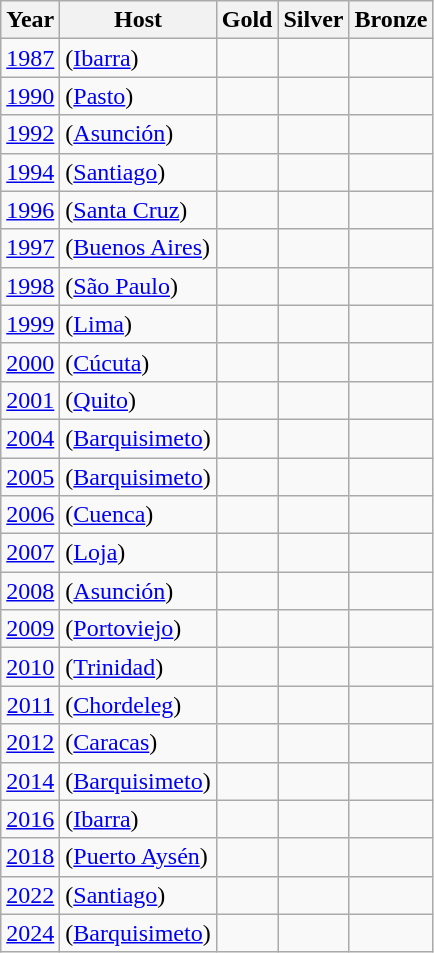<table class=wikitable>
<tr>
<th>Year</th>
<th>Host</th>
<th>Gold</th>
<th>Silver</th>
<th>Bronze</th>
</tr>
<tr>
<td align=center><a href='#'>1987</a></td>
<td> (<a href='#'>Ibarra</a>)</td>
<td><strong></strong></td>
<td></td>
<td></td>
</tr>
<tr>
<td align=center><a href='#'>1990</a></td>
<td> (<a href='#'>Pasto</a>)</td>
<td><strong></strong></td>
<td></td>
<td></td>
</tr>
<tr>
<td align=center><a href='#'>1992</a></td>
<td> (<a href='#'>Asunción</a>)</td>
<td><strong></strong></td>
<td></td>
<td></td>
</tr>
<tr>
<td align=center><a href='#'>1994</a></td>
<td> (<a href='#'>Santiago</a>)</td>
<td><strong></strong></td>
<td></td>
<td></td>
</tr>
<tr>
<td align=center><a href='#'>1996</a></td>
<td> (<a href='#'>Santa Cruz</a>)</td>
<td><strong></strong></td>
<td></td>
<td></td>
</tr>
<tr>
<td align=center><a href='#'>1997</a></td>
<td> (<a href='#'>Buenos Aires</a>)</td>
<td><strong></strong></td>
<td></td>
<td></td>
</tr>
<tr>
<td align=center><a href='#'>1998</a></td>
<td> (<a href='#'>São Paulo</a>)</td>
<td><strong></strong></td>
<td></td>
<td></td>
</tr>
<tr>
<td align=center><a href='#'>1999</a></td>
<td> (<a href='#'>Lima</a>)</td>
<td><strong></strong></td>
<td></td>
<td></td>
</tr>
<tr>
<td align=center><a href='#'>2000</a></td>
<td> (<a href='#'>Cúcuta</a>)</td>
<td><strong></strong></td>
<td></td>
<td></td>
</tr>
<tr>
<td align=center><a href='#'>2001</a></td>
<td> (<a href='#'>Quito</a>)</td>
<td><strong></strong></td>
<td></td>
<td></td>
</tr>
<tr>
<td align=center><a href='#'>2004</a></td>
<td> (<a href='#'>Barquisimeto</a>)</td>
<td><strong></strong></td>
<td></td>
<td></td>
</tr>
<tr>
<td align=center><a href='#'>2005</a></td>
<td> (<a href='#'>Barquisimeto</a>)</td>
<td><strong></strong></td>
<td></td>
<td></td>
</tr>
<tr>
<td align=center><a href='#'>2006</a></td>
<td> (<a href='#'>Cuenca</a>)</td>
<td><strong></strong></td>
<td></td>
<td></td>
</tr>
<tr>
<td align=center><a href='#'>2007</a></td>
<td> (<a href='#'>Loja</a>)</td>
<td><strong></strong></td>
<td></td>
<td></td>
</tr>
<tr>
<td align=center><a href='#'>2008</a></td>
<td> (<a href='#'>Asunción</a>)</td>
<td><strong></strong></td>
<td></td>
<td></td>
</tr>
<tr>
<td align=center><a href='#'>2009</a></td>
<td> (<a href='#'>Portoviejo</a>)</td>
<td><strong></strong></td>
<td></td>
<td></td>
</tr>
<tr>
<td align=center><a href='#'>2010</a></td>
<td> (<a href='#'>Trinidad</a>)</td>
<td><strong></strong></td>
<td></td>
<td></td>
</tr>
<tr>
<td align=center><a href='#'>2011</a></td>
<td> (<a href='#'>Chordeleg</a>)</td>
<td><strong></strong></td>
<td></td>
<td></td>
</tr>
<tr>
<td align=center><a href='#'>2012</a></td>
<td> (<a href='#'>Caracas</a>)</td>
<td><strong></strong></td>
<td></td>
<td></td>
</tr>
<tr>
<td align=center><a href='#'>2014</a></td>
<td> (<a href='#'>Barquisimeto</a>)</td>
<td><strong></strong></td>
<td></td>
<td></td>
</tr>
<tr>
<td align=center><a href='#'>2016</a></td>
<td> (<a href='#'>Ibarra</a>)</td>
<td><strong></strong></td>
<td></td>
<td></td>
</tr>
<tr>
<td align=center><a href='#'>2018</a></td>
<td> (<a href='#'>Puerto Aysén</a>)</td>
<td><strong></strong></td>
<td></td>
<td></td>
</tr>
<tr>
<td align=center><a href='#'>2022</a></td>
<td> (<a href='#'>Santiago</a>)</td>
<td><strong></strong></td>
<td></td>
<td></td>
</tr>
<tr>
<td align=center><a href='#'>2024</a></td>
<td> (<a href='#'>Barquisimeto</a>)</td>
<td><strong></strong></td>
<td></td>
<td></td>
</tr>
</table>
